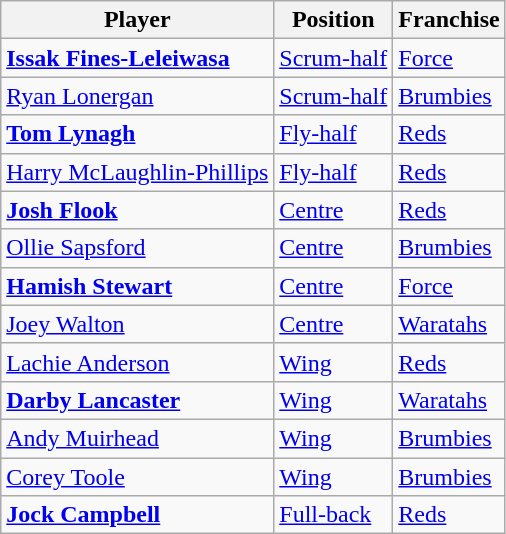<table class="wikitable">
<tr>
<th>Player</th>
<th>Position</th>
<th>Franchise</th>
</tr>
<tr>
<td><strong><a href='#'>Issak Fines-Leleiwasa</a></strong></td>
<td><a href='#'>Scrum-half</a></td>
<td><a href='#'>Force</a></td>
</tr>
<tr>
<td><a href='#'>Ryan Lonergan</a></td>
<td><a href='#'>Scrum-half</a></td>
<td><a href='#'>Brumbies</a></td>
</tr>
<tr>
<td><strong><a href='#'>Tom Lynagh</a></strong></td>
<td><a href='#'>Fly-half</a></td>
<td><a href='#'>Reds</a></td>
</tr>
<tr>
<td><a href='#'>Harry McLaughlin-Phillips</a></td>
<td><a href='#'>Fly-half</a></td>
<td><a href='#'>Reds</a></td>
</tr>
<tr>
<td><strong><a href='#'>Josh Flook</a></strong></td>
<td><a href='#'>Centre</a></td>
<td><a href='#'>Reds</a></td>
</tr>
<tr>
<td><a href='#'>Ollie Sapsford</a></td>
<td><a href='#'>Centre</a></td>
<td><a href='#'>Brumbies</a></td>
</tr>
<tr>
<td><strong><a href='#'>Hamish Stewart</a></strong></td>
<td><a href='#'>Centre</a></td>
<td><a href='#'>Force</a></td>
</tr>
<tr>
<td><a href='#'>Joey Walton</a></td>
<td><a href='#'>Centre</a></td>
<td><a href='#'>Waratahs</a></td>
</tr>
<tr>
<td><a href='#'>Lachie Anderson</a></td>
<td><a href='#'>Wing</a></td>
<td><a href='#'>Reds</a></td>
</tr>
<tr>
<td><strong><a href='#'>Darby Lancaster</a></strong></td>
<td><a href='#'>Wing</a></td>
<td><a href='#'>Waratahs</a></td>
</tr>
<tr>
<td><a href='#'>Andy Muirhead</a></td>
<td><a href='#'>Wing</a></td>
<td><a href='#'>Brumbies</a></td>
</tr>
<tr>
<td><a href='#'>Corey Toole</a></td>
<td><a href='#'>Wing</a></td>
<td><a href='#'>Brumbies</a></td>
</tr>
<tr>
<td><strong><a href='#'>Jock Campbell</a></strong></td>
<td><a href='#'>Full-back</a></td>
<td><a href='#'>Reds</a></td>
</tr>
</table>
